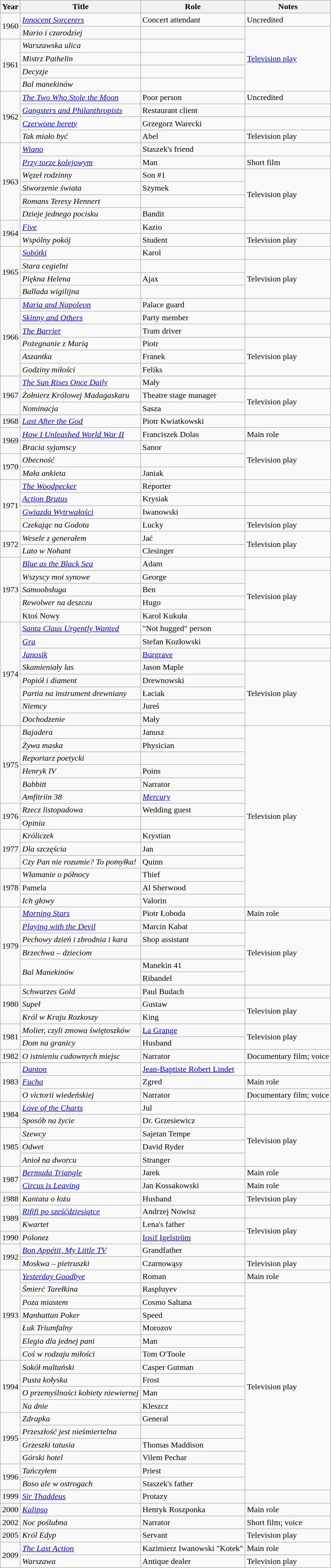<table class="wikitable plainrowheaders sortable">
<tr>
<th scope="col">Year</th>
<th scope="col">Title</th>
<th scope="col">Role</th>
<th scope="col" class="unsortable">Notes</th>
</tr>
<tr>
<td rowspan=2>1960</td>
<td><em><a href='#'>Innocent Sorcerers</a></em></td>
<td>Concert attendant</td>
<td>Uncredited</td>
</tr>
<tr>
<td><em>Mario i czarodziej</em></td>
<td></td>
<td rowspan=5><a href='#'>Television play</a></td>
</tr>
<tr>
<td rowspan=4>1961</td>
<td><em>Warszawska ulica</em></td>
<td></td>
</tr>
<tr>
<td><em>Mistrz Pathelin</em></td>
<td></td>
</tr>
<tr>
<td><em>Decyzje</em></td>
<td></td>
</tr>
<tr>
<td><em>Bal manekinów</em></td>
<td></td>
</tr>
<tr>
<td rowspan=4>1962</td>
<td><em><a href='#'>The Two Who Stole the Moon</a></em></td>
<td>Poor person</td>
<td>Uncredited</td>
</tr>
<tr>
<td><em><a href='#'>Gangsters and Philanthropists</a></em></td>
<td>Restaurant client</td>
<td></td>
</tr>
<tr>
<td><em><a href='#'>Czerwone berety</a></em></td>
<td>Grzegorz Warecki</td>
<td></td>
</tr>
<tr>
<td><em>Tak miało być</em></td>
<td>Abel</td>
<td>Television play</td>
</tr>
<tr>
<td rowspan=6>1963</td>
<td><em><a href='#'>Wiano</a></em></td>
<td>Staszek's friend</td>
<td></td>
</tr>
<tr>
<td><em><a href='#'>Przy torze kolejowym</a></em></td>
<td>Man</td>
<td>Short film</td>
</tr>
<tr>
<td><em>Węzeł rodzinny</em></td>
<td>Son #1</td>
<td rowspan=4>Television play</td>
</tr>
<tr>
<td><em>Stworzenie świata</em></td>
<td>Szymek</td>
</tr>
<tr>
<td><em>Romans Teresy Hennert</em></td>
<td></td>
</tr>
<tr>
<td><em>Dzieje jednego pocisku</em></td>
<td>Bandit</td>
</tr>
<tr>
<td rowspan=2>1964</td>
<td><em><a href='#'>Five</a></em></td>
<td>Kazio</td>
<td></td>
</tr>
<tr>
<td><em>Wspólny pokój</em></td>
<td>Student</td>
<td>Television play</td>
</tr>
<tr>
<td rowspan=4>1965</td>
<td><em><a href='#'>Sobótki</a></em></td>
<td>Karol</td>
<td></td>
</tr>
<tr>
<td><em>Stara cegielni</em></td>
<td></td>
<td rowspan=3>Television play</td>
</tr>
<tr>
<td><em>Piękna Helena</em></td>
<td>Ajax</td>
</tr>
<tr>
<td><em>Ballada wigilijna</em></td>
<td></td>
</tr>
<tr>
<td rowspan=6>1966</td>
<td><em><a href='#'>Maria and Napoleon</a></em></td>
<td>Palace guard</td>
<td></td>
</tr>
<tr>
<td><em><a href='#'>Skinny and Others</a></em></td>
<td>Party member</td>
<td></td>
</tr>
<tr>
<td><em><a href='#'>The Barrier</a></em></td>
<td>Tram driver</td>
<td></td>
</tr>
<tr>
<td><em>Pożegnanie z Marią</em></td>
<td>Piotr</td>
<td rowspan=3>Television play</td>
</tr>
<tr>
<td><em>Aszantka</em></td>
<td>Franek</td>
</tr>
<tr>
<td><em>Godziny miłości</em></td>
<td>Feliks</td>
</tr>
<tr>
<td rowspan=3>1967</td>
<td><em><a href='#'>The Sun Rises Once Daily</a></em></td>
<td>Mały</td>
<td></td>
</tr>
<tr>
<td><em>Żołnierz Królowej Madagaskaru</em></td>
<td>Theatre stage manager</td>
<td rowspan=2>Television play</td>
</tr>
<tr>
<td><em>Nominacja</em></td>
<td>Sasza</td>
</tr>
<tr>
<td>1968</td>
<td><em><a href='#'>Last After the God </a></em></td>
<td>Piotr Kwiatkowski</td>
<td></td>
</tr>
<tr>
<td rowspan=2>1969</td>
<td><em><a href='#'>How I Unleashed World War II</a></em></td>
<td>Franciszek Dolas</td>
<td>Main role</td>
</tr>
<tr>
<td><em>Bracia syjamscy</em></td>
<td>Sanor</td>
<td rowspan=3>Television play</td>
</tr>
<tr>
<td rowspan=2>1970</td>
<td><em>Obecność</em></td>
<td></td>
</tr>
<tr>
<td><em>Mała ankieta</em></td>
<td>Janiak</td>
</tr>
<tr>
<td rowspan=4>1971</td>
<td><em><a href='#'>The Woodpecker</a></em></td>
<td>Reporter</td>
<td></td>
</tr>
<tr>
<td><em><a href='#'>Action Brutus</a></em></td>
<td>Krysiak</td>
<td></td>
</tr>
<tr>
<td><em><a href='#'>Gwiazda Wytrwałości</a></em></td>
<td>Iwanowski</td>
</tr>
<tr>
<td><em>Czekając na Godota</em></td>
<td>Lucky</td>
<td>Television play</td>
</tr>
<tr>
<td rowspan=2>1972</td>
<td><em>Wesele z generałem</em></td>
<td>Jać</td>
<td rowspan=2>Television play</td>
</tr>
<tr>
<td><em>Lato w Nohant</em></td>
<td>Clesinger</td>
</tr>
<tr>
<td rowspan=5>1973</td>
<td><em><a href='#'>Blue as the Black Sea</a></em></td>
<td>Adam</td>
<td></td>
</tr>
<tr>
<td><em>Wszyscy moi synowe</em></td>
<td>George</td>
<td rowspan=4>Television play</td>
</tr>
<tr>
<td><em>Samoobsługa</em></td>
<td>Ben</td>
</tr>
<tr>
<td><em>Rewolwer na deszczu</em></td>
<td>Hugo</td>
</tr>
<tr>
<td>Ktoś Nowy</td>
<td>Karol Kukuła</td>
</tr>
<tr>
<td rowspan=8>1974</td>
<td><em><a href='#'>Santa Claus Urgently Wanted</a></em></td>
<td>"Not hugged" person</td>
<td></td>
</tr>
<tr>
<td><em><a href='#'>Gra</a></em></td>
<td>Stefan Kozłowski</td>
<td></td>
</tr>
<tr>
<td><em><a href='#'>Janosik</a></em></td>
<td><a href='#'>Burgrave</a></td>
<td></td>
</tr>
<tr>
<td><em>Skamieniały las</em></td>
<td>Jason Maple</td>
<td rowspan=5>Television play</td>
</tr>
<tr>
<td><em>Popiół i diament</em></td>
<td>Drewnowski</td>
</tr>
<tr>
<td><em>Partia na instrument drewniany</em></td>
<td>Łaciak</td>
</tr>
<tr>
<td><em>Niemcy</em></td>
<td>Jureś</td>
</tr>
<tr>
<td><em>Dochodzenie</em></td>
<td>Mały</td>
</tr>
<tr>
<td rowspan=6>1975</td>
<td><em>Bajadera</em></td>
<td>Janusz</td>
<td rowspan=14>Television play</td>
</tr>
<tr>
<td><em>Żywa maska</em></td>
<td>Physician</td>
</tr>
<tr>
<td><em>Reportarz poetycki</em></td>
<td></td>
</tr>
<tr>
<td><em>Henryk IV</em></td>
<td>Poins</td>
</tr>
<tr>
<td><em>Babbitt</em></td>
<td>Narrator</td>
</tr>
<tr>
<td><em>Amfitriin 38</em></td>
<td><em><a href='#'>Mercury</a></em></td>
</tr>
<tr>
<td rowspan=2>1976</td>
<td><em>Rzecz listopadowa</em></td>
<td>Wedding guest</td>
</tr>
<tr>
<td><em>Opinia</em></td>
<td></td>
</tr>
<tr>
<td rowspan=3>1977</td>
<td><em>Króliczek</em></td>
<td>Krystian</td>
</tr>
<tr>
<td><em>Dla szczęścia</em></td>
<td>Jan</td>
</tr>
<tr>
<td><em>Czy Pan nie rozumie? To pomyłka!</em></td>
<td>Quinn</td>
</tr>
<tr>
<td rowspan=3>1978</td>
<td><em>Włamanie o północy</em></td>
<td>Thief</td>
</tr>
<tr>
<td>Pamela</td>
<td>Al Sherwood</td>
</tr>
<tr>
<td><em>Ich głowy</em></td>
<td>Valorin</td>
</tr>
<tr>
<td rowspan=6>1979</td>
<td><em><a href='#'>Morning Stars</a></em></td>
<td>Piotr Łoboda</td>
<td>Main role</td>
</tr>
<tr>
<td><em><a href='#'>Playing with the Devil</a></em></td>
<td>Marcin Kabat</td>
<td rowspan=5>Television play</td>
</tr>
<tr>
<td><em>Pechowy dzień i zbrodnia i kara</em></td>
<td>Shop assistant</td>
</tr>
<tr>
<td><em>Brzechwa – dzieciom</em></td>
<td></td>
</tr>
<tr>
<td rowspan=2><em>Bal Manekinów</em></td>
<td>Manekin 41</td>
</tr>
<tr>
<td>Ribandel</td>
</tr>
<tr>
<td rowspan=3>1980</td>
<td><em>Schwarzes Gold</em></td>
<td>Paul Budach</td>
<td></td>
</tr>
<tr>
<td><em>Supeł</em></td>
<td>Gustaw</td>
<td rowspan=2>Television play</td>
</tr>
<tr>
<td><em>Król w Kraju Rozkoszy</em></td>
<td>King</td>
</tr>
<tr>
<td rowspan=2>1981</td>
<td><em>Molier, czyli zmowa świętoszków</em></td>
<td><a href='#'>La Grange</a></td>
<td rowspan=2>Television play</td>
</tr>
<tr>
<td><em>Dom na granicy</em></td>
<td>Husband</td>
</tr>
<tr>
<td>1982</td>
<td><em>O istnieniu cudownych miejsc</em></td>
<td>Narrator</td>
<td>Documentary film; voice</td>
</tr>
<tr>
<td rowspan=3>1983</td>
<td><em><a href='#'>Danton</a></em></td>
<td><a href='#'>Jean-Baptiste Robert Lindet</a></td>
<td></td>
</tr>
<tr>
<td><em><a href='#'>Fucha</a></em></td>
<td>Zgred</td>
<td>Main role</td>
</tr>
<tr>
<td><em>O victorii wiedeńskiej</em></td>
<td>Narrator</td>
<td>Documentary film; voice</td>
</tr>
<tr>
<td rowspan=2>1984</td>
<td><em><a href='#'>Love of the Charts</a></em></td>
<td>Jul</td>
<td></td>
</tr>
<tr>
<td><em>Sposób na życie</em></td>
<td>Dr. Grzesiewicz</td>
<td rowspan=4>Television play</td>
</tr>
<tr>
<td rowspan=3>1985</td>
<td><em>Szewcy</em></td>
<td>Sajetan Tempe</td>
</tr>
<tr>
<td><em>Odwet</em></td>
<td>David Ryder</td>
</tr>
<tr>
<td><em>Anioł na dworcu</em></td>
<td>Stranger</td>
</tr>
<tr>
<td rowspan=2>1987</td>
<td><em><a href='#'>Bermuda Triangle</a></em></td>
<td>Jarek</td>
<td>Main role</td>
</tr>
<tr>
<td><em><a href='#'>Circus is Leaving</a></em></td>
<td>Jan Kossakowski</td>
<td>Main role</td>
</tr>
<tr>
<td>1988</td>
<td><em>Kantata o łożu</em></td>
<td>Husband</td>
<td>Television play</td>
</tr>
<tr>
<td rowspan=2>1989</td>
<td><em><a href='#'>Rififi po sześćdziesiątce</a></em></td>
<td>Andrzej Nowisz</td>
<td></td>
</tr>
<tr>
<td><em>Kwartet</em></td>
<td>Lena's father</td>
<td rowspan=2>Television play</td>
</tr>
<tr>
<td>1990</td>
<td><em>Polonez</em></td>
<td><a href='#'>Iosif Igelström</a></td>
</tr>
<tr>
<td rowspan=2>1992</td>
<td><em><a href='#'>Bon Appétit, My Little TV</a></em></td>
<td>Grandfather</td>
<td></td>
</tr>
<tr>
<td><em>Moskwa – pietruszki</em></td>
<td>Czarnowąsy</td>
<td>Television play</td>
</tr>
<tr>
<td rowspan=7>1993</td>
<td><em><a href='#'>Yesterday Goodbye</a></em></td>
<td>Roman</td>
<td>Main role</td>
</tr>
<tr>
<td><em>Śmierć Tarełkina</em></td>
<td>Raspluyev</td>
<td rowspan=16>Television play</td>
</tr>
<tr>
<td><em>Poza miastem</em></td>
<td>Cosmo Saltana</td>
</tr>
<tr>
<td><em>Manhattan Poker</em></td>
<td>Speed</td>
</tr>
<tr>
<td><em>Łuk Triumfalny</em></td>
<td>Morozov</td>
</tr>
<tr>
<td><em>Elegia dla jednej pani</em></td>
<td>Man</td>
</tr>
<tr>
<td><em>Coś w rodzaju miłości</em></td>
<td>Tom O'Toole</td>
</tr>
<tr>
<td rowspan=4>1994</td>
<td><em>Sokół maltański</em></td>
<td>Casper Gutman</td>
</tr>
<tr>
<td><em>Pusta kołyska</em></td>
<td>Frost</td>
</tr>
<tr>
<td><em>O przemyślności kobiety niewiernej</em></td>
<td>Man</td>
</tr>
<tr>
<td><em>Na dnie</em></td>
<td>Kleszcz</td>
</tr>
<tr>
<td rowspan=4>1995</td>
<td><em>Zdrapka</em></td>
<td>General</td>
</tr>
<tr>
<td><em>Przeszłość jest nieśmiertelna</em></td>
<td></td>
</tr>
<tr>
<td><em>Grzeszki tatusia</em></td>
<td>Thomas Maddison</td>
</tr>
<tr>
<td><em>Górski hotel</em></td>
<td>Vilem Pechar</td>
</tr>
<tr>
<td rowspan=2>1996</td>
<td><em>Tańczyłem</em></td>
<td>Priest</td>
</tr>
<tr>
<td><em>Boso ale w ostrogach</em></td>
<td>Staszek's father</td>
</tr>
<tr>
<td>1999</td>
<td><em><a href='#'>Sir Thaddeus</a></em></td>
<td>Protazy</td>
<td></td>
</tr>
<tr>
<td>2000</td>
<td><em><a href='#'>Kalipso</a></em></td>
<td>Henryk Roszponka</td>
<td>Main role</td>
</tr>
<tr>
<td>2002</td>
<td><em>Noc poślubna</em></td>
<td>Narrator</td>
<td>Short film; voice</td>
</tr>
<tr>
<td>2005</td>
<td><em>Król Edyp</em></td>
<td>Servant</td>
<td>Television play</td>
</tr>
<tr>
<td rowspan=2>2009</td>
<td><em><a href='#'>The Last Action</a></em></td>
<td>Kazimierz Iwanowski "Kotek"</td>
<td>Main role</td>
</tr>
<tr>
<td><em>Warszawa</em></td>
<td>Antique dealer</td>
<td>Television play</td>
</tr>
</table>
